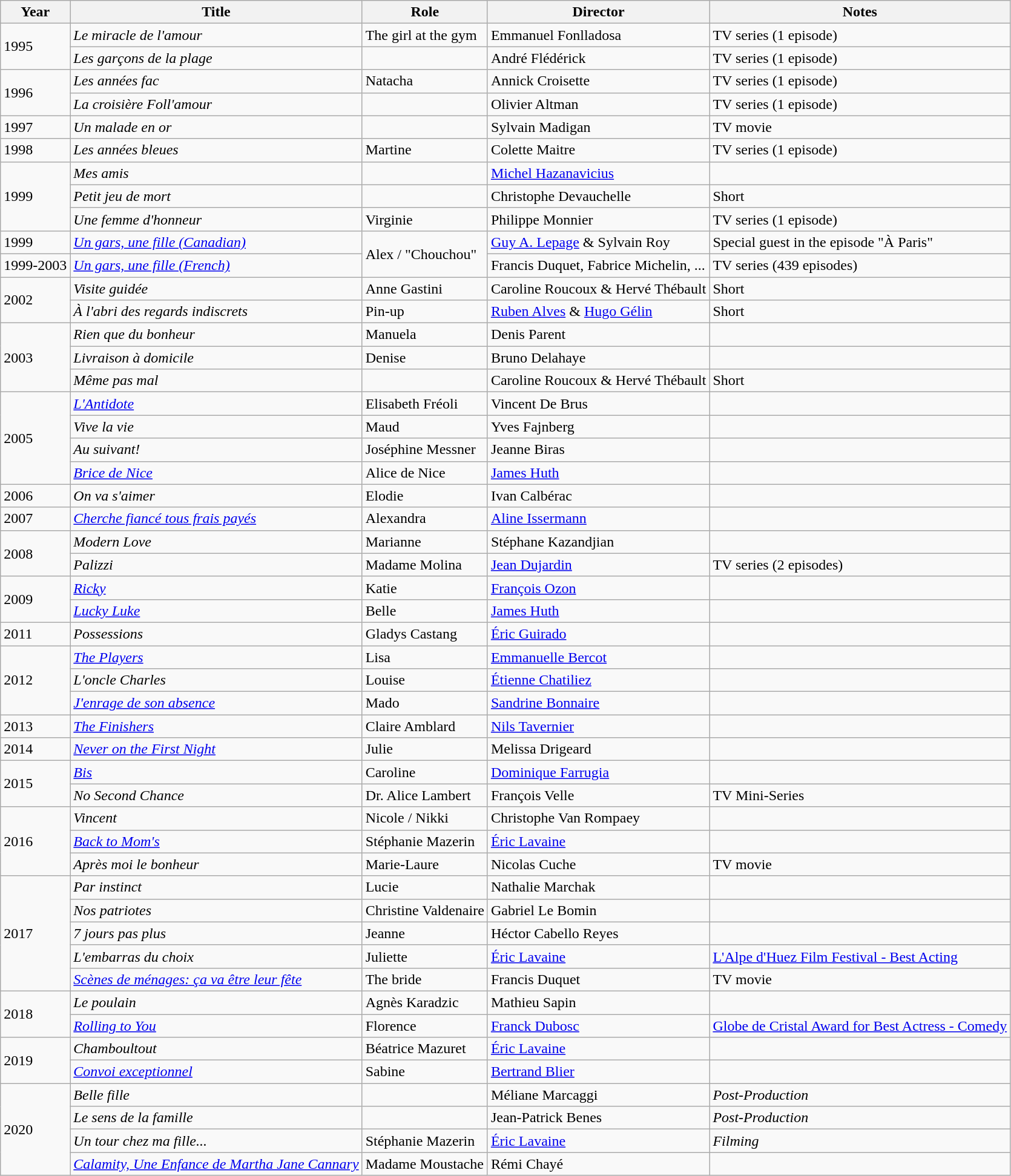<table class="wikitable sortable">
<tr>
<th>Year</th>
<th>Title</th>
<th>Role</th>
<th>Director</th>
<th class="unsortable">Notes</th>
</tr>
<tr>
<td rowspan=2>1995</td>
<td><em>Le miracle de l'amour</em></td>
<td>The girl at the gym</td>
<td>Emmanuel Fonlladosa</td>
<td>TV series (1 episode)</td>
</tr>
<tr>
<td><em>Les garçons de la plage</em></td>
<td></td>
<td>André Flédérick</td>
<td>TV series (1 episode)</td>
</tr>
<tr>
<td rowspan=2>1996</td>
<td><em>Les années fac</em></td>
<td>Natacha</td>
<td>Annick Croisette</td>
<td>TV series (1 episode)</td>
</tr>
<tr>
<td><em>La croisière Foll'amour</em></td>
<td></td>
<td>Olivier Altman</td>
<td>TV series (1 episode)</td>
</tr>
<tr>
<td>1997</td>
<td><em>Un malade en or</em></td>
<td></td>
<td>Sylvain Madigan</td>
<td>TV movie</td>
</tr>
<tr>
<td>1998</td>
<td><em>Les années bleues</em></td>
<td>Martine</td>
<td>Colette Maitre</td>
<td>TV series (1 episode)</td>
</tr>
<tr>
<td rowspan=3>1999</td>
<td><em>Mes amis</em></td>
<td></td>
<td><a href='#'>Michel Hazanavicius</a></td>
<td></td>
</tr>
<tr>
<td><em>Petit jeu de mort</em></td>
<td></td>
<td>Christophe Devauchelle</td>
<td>Short</td>
</tr>
<tr>
<td><em>Une femme d'honneur</em></td>
<td>Virginie</td>
<td>Philippe Monnier</td>
<td>TV series (1 episode)</td>
</tr>
<tr>
<td>1999</td>
<td><em><a href='#'>Un gars, une fille (Canadian)</a></em></td>
<td rowspan=2>Alex / "Chouchou"</td>
<td><a href='#'>Guy A. Lepage</a> & Sylvain Roy</td>
<td>Special guest in the episode "À Paris"</td>
</tr>
<tr>
<td>1999-2003</td>
<td><em><a href='#'>Un gars, une fille (French)</a></em></td>
<td>Francis Duquet, Fabrice Michelin, ...</td>
<td>TV series (439 episodes)</td>
</tr>
<tr>
<td rowspan=2>2002</td>
<td><em>Visite guidée</em></td>
<td>Anne Gastini</td>
<td>Caroline Roucoux & Hervé Thébault</td>
<td>Short</td>
</tr>
<tr>
<td><em>À l'abri des regards indiscrets</em></td>
<td>Pin-up</td>
<td><a href='#'>Ruben Alves</a> & <a href='#'>Hugo Gélin</a></td>
<td>Short</td>
</tr>
<tr>
<td rowspan=3>2003</td>
<td><em>Rien que du bonheur</em></td>
<td>Manuela</td>
<td>Denis Parent</td>
<td></td>
</tr>
<tr>
<td><em>Livraison à domicile</em></td>
<td>Denise</td>
<td>Bruno Delahaye</td>
<td></td>
</tr>
<tr>
<td><em>Même pas mal</em></td>
<td></td>
<td>Caroline Roucoux & Hervé Thébault</td>
<td>Short</td>
</tr>
<tr>
<td rowspan=4>2005</td>
<td><em><a href='#'>L'Antidote</a></em></td>
<td>Elisabeth Fréoli</td>
<td>Vincent De Brus</td>
<td></td>
</tr>
<tr>
<td><em>Vive la vie</em></td>
<td>Maud</td>
<td>Yves Fajnberg</td>
<td></td>
</tr>
<tr>
<td><em>Au suivant!</em></td>
<td>Joséphine Messner</td>
<td>Jeanne Biras</td>
<td></td>
</tr>
<tr>
<td><em><a href='#'>Brice de Nice</a></em></td>
<td>Alice de Nice</td>
<td><a href='#'>James Huth</a></td>
<td></td>
</tr>
<tr>
<td>2006</td>
<td><em>On va s'aimer</em></td>
<td>Elodie</td>
<td>Ivan Calbérac</td>
<td></td>
</tr>
<tr>
<td>2007</td>
<td><em><a href='#'>Cherche fiancé tous frais payés</a></em></td>
<td>Alexandra</td>
<td><a href='#'>Aline Issermann</a></td>
<td></td>
</tr>
<tr>
<td rowspan=2>2008</td>
<td><em>Modern Love</em></td>
<td>Marianne</td>
<td>Stéphane Kazandjian</td>
<td></td>
</tr>
<tr>
<td><em>Palizzi</em></td>
<td>Madame Molina</td>
<td><a href='#'>Jean Dujardin</a></td>
<td>TV series (2 episodes)</td>
</tr>
<tr>
<td rowspan=2>2009</td>
<td><em><a href='#'>Ricky</a></em></td>
<td>Katie</td>
<td><a href='#'>François Ozon</a></td>
<td></td>
</tr>
<tr>
<td><em><a href='#'>Lucky Luke</a></em></td>
<td>Belle</td>
<td><a href='#'>James Huth</a></td>
<td></td>
</tr>
<tr>
<td>2011</td>
<td><em>Possessions</em></td>
<td>Gladys Castang</td>
<td><a href='#'>Éric Guirado</a></td>
<td></td>
</tr>
<tr>
<td rowspan=3>2012</td>
<td><em><a href='#'>The Players</a></em></td>
<td>Lisa</td>
<td><a href='#'>Emmanuelle Bercot</a></td>
<td></td>
</tr>
<tr>
<td><em>L'oncle Charles</em></td>
<td>Louise</td>
<td><a href='#'>Étienne Chatiliez</a></td>
<td></td>
</tr>
<tr>
<td><em><a href='#'>J'enrage de son absence</a></em></td>
<td>Mado</td>
<td><a href='#'>Sandrine Bonnaire</a></td>
<td></td>
</tr>
<tr>
<td>2013</td>
<td><em><a href='#'>The Finishers</a></em></td>
<td>Claire Amblard</td>
<td><a href='#'>Nils Tavernier</a></td>
<td></td>
</tr>
<tr>
<td>2014</td>
<td><em><a href='#'>Never on the First Night</a></em></td>
<td>Julie</td>
<td>Melissa Drigeard</td>
<td></td>
</tr>
<tr>
<td rowspan=2>2015</td>
<td><em><a href='#'>Bis</a></em></td>
<td>Caroline</td>
<td><a href='#'>Dominique Farrugia</a></td>
<td></td>
</tr>
<tr>
<td><em>No Second Chance</em></td>
<td>Dr. Alice Lambert</td>
<td>François Velle</td>
<td>TV Mini-Series</td>
</tr>
<tr>
<td rowspan=3>2016</td>
<td><em>Vincent</em></td>
<td>Nicole / Nikki</td>
<td>Christophe Van Rompaey</td>
<td></td>
</tr>
<tr>
<td><em><a href='#'>Back to Mom's</a></em></td>
<td>Stéphanie Mazerin</td>
<td><a href='#'>Éric Lavaine</a></td>
<td></td>
</tr>
<tr>
<td><em>Après moi le bonheur</em></td>
<td>Marie-Laure</td>
<td>Nicolas Cuche</td>
<td>TV movie</td>
</tr>
<tr>
<td rowspan=5>2017</td>
<td><em>Par instinct</em></td>
<td>Lucie</td>
<td>Nathalie Marchak</td>
<td></td>
</tr>
<tr>
<td><em>Nos patriotes</em></td>
<td>Christine Valdenaire</td>
<td>Gabriel Le Bomin</td>
<td></td>
</tr>
<tr>
<td><em>7 jours pas plus</em></td>
<td>Jeanne</td>
<td>Héctor Cabello Reyes</td>
<td></td>
</tr>
<tr>
<td><em>L'embarras du choix</em></td>
<td>Juliette</td>
<td><a href='#'>Éric Lavaine</a></td>
<td><a href='#'>L'Alpe d'Huez Film Festival - Best Acting</a></td>
</tr>
<tr>
<td><em><a href='#'>Scènes de ménages: ça va être leur fête</a></em></td>
<td>The bride</td>
<td>Francis Duquet</td>
<td>TV movie</td>
</tr>
<tr>
<td rowspan=2>2018</td>
<td><em>Le poulain</em></td>
<td>Agnès Karadzic</td>
<td>Mathieu Sapin</td>
<td></td>
</tr>
<tr>
<td><em><a href='#'>Rolling to You</a></em></td>
<td>Florence</td>
<td><a href='#'>Franck Dubosc</a></td>
<td><a href='#'>Globe de Cristal Award for Best Actress - Comedy</a></td>
</tr>
<tr>
<td rowspan=2>2019</td>
<td><em>Chamboultout</em></td>
<td>Béatrice Mazuret</td>
<td><a href='#'>Éric Lavaine</a></td>
<td></td>
</tr>
<tr>
<td><em><a href='#'>Convoi exceptionnel</a></em></td>
<td>Sabine</td>
<td><a href='#'>Bertrand Blier</a></td>
<td></td>
</tr>
<tr>
<td rowspan="4">2020</td>
<td><em>Belle fille</em></td>
<td></td>
<td>Méliane Marcaggi</td>
<td><em>Post-Production</em></td>
</tr>
<tr>
<td><em>Le sens de la famille</em></td>
<td></td>
<td>Jean-Patrick Benes</td>
<td><em>Post-Production</em></td>
</tr>
<tr>
<td><em>Un tour chez ma fille...</em></td>
<td>Stéphanie Mazerin</td>
<td><a href='#'>Éric Lavaine</a></td>
<td><em>Filming</em></td>
</tr>
<tr>
<td><em><a href='#'>Calamity, Une Enfance de Martha Jane Cannary</a></em></td>
<td>Madame Moustache</td>
<td>Rémi Chayé</td>
<td></td>
</tr>
</table>
